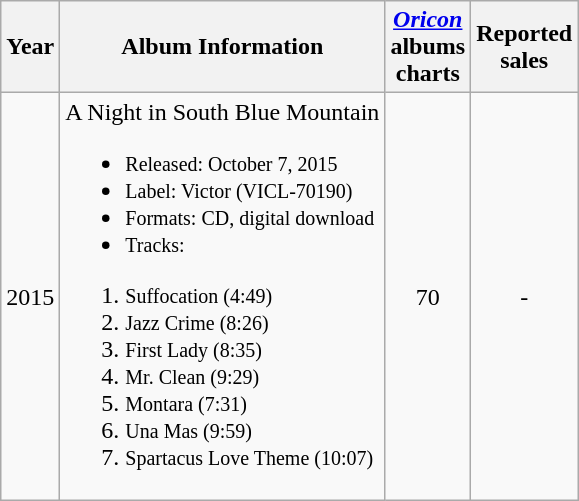<table class="wikitable">
<tr>
<th>Year</th>
<th>Album Information</th>
<th><em><a href='#'>Oricon</a></em><br>albums<br>charts<br></th>
<th>Reported<br>sales<br></th>
</tr>
<tr>
<td style="text-align:center;">2015</td>
<td>A Night in South Blue Mountain<br><ul><li><small>Released: October 7, 2015</small></li><li><small>Label: Victor (VICL-70190)</small></li><li><small>Formats: CD, digital download</small></li><li><small>Tracks:</small></li></ul><ol><li><small>Suffocation (4:49)</small></li><li><small>Jazz Crime (8:26)</small></li><li><small>First Lady (8:35)</small></li><li><small>Mr. Clean (9:29)</small></li><li><small>Montara (7:31)</small></li><li><small>Una Mas (9:59)</small></li><li><small>Spartacus Love Theme (10:07)</small></li></ol></td>
<td style="text-align:center;">70</td>
<td style="text-align:center;">-</td>
</tr>
</table>
